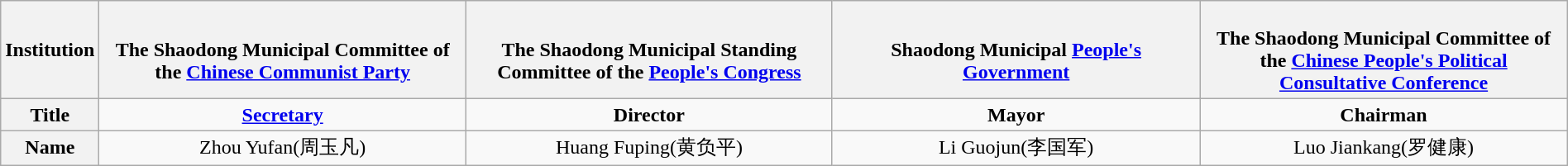<table class="wikitable" style="margin:1em auto 1em auto; text-align:center">
<tr>
<th>Institution</th>
<th style="width:25%"><br><strong>The Shaodong Municipal Committee of the <a href='#'>Chinese Communist Party</a></strong></th>
<th style="width:25%"><br><strong>The Shaodong Municipal Standing Committee of the <a href='#'>People's Congress</a> </strong></th>
<th style="width:25%"><br>Shaodong Municipal <a href='#'>People's Government</a></th>
<th style="width:25%"><br>The Shaodong Municipal Committee of the <a href='#'>Chinese People's Political Consultative Conference</a></th>
</tr>
<tr>
<th>Title</th>
<td style="text-align:center;"><strong><a href='#'>Secretary</a></strong></td>
<td style="text-align:center;"><strong>Director</strong></td>
<td style="text-align:center;"><strong>Mayor</strong></td>
<td style="text-align:center;"><strong>Chairman</strong></td>
</tr>
<tr>
<th>Name</th>
<td>Zhou Yufan(周玉凡)</td>
<td>Huang Fuping(黄负平)</td>
<td>Li Guojun(李国军)</td>
<td>Luo Jiankang(罗健康)</td>
</tr>
</table>
